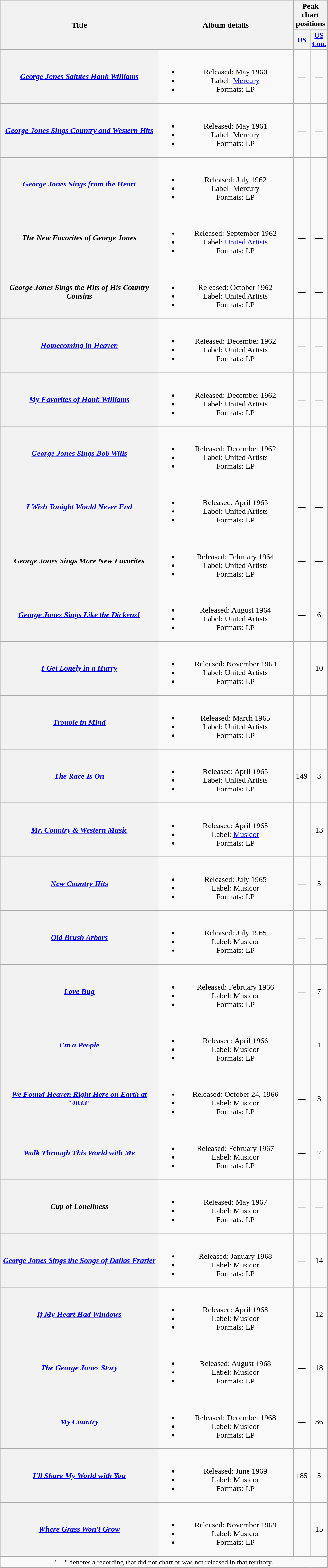<table class="wikitable plainrowheaders" style="text-align:center;">
<tr>
<th scope="col" rowspan="2" style="width:20em;">Title</th>
<th scope="col" rowspan="2" style="width:17em;">Album details</th>
<th scope="col" colspan="2">Peak chart<br>positions</th>
</tr>
<tr>
<th scope="col" style="width:2em;font-size:90%;"><a href='#'>US</a><br></th>
<th scope="col" style="width:2em;font-size:90%;"><a href='#'>US<br>Cou.</a><br></th>
</tr>
<tr>
<th scope="row"><em><a href='#'>George Jones Salutes Hank Williams</a></em></th>
<td><br><ul><li>Released: May 1960</li><li>Label: <a href='#'>Mercury</a></li><li>Formats: LP</li></ul></td>
<td>—</td>
<td>—</td>
</tr>
<tr>
<th scope="row"><em><a href='#'>George Jones Sings Country and Western Hits</a></em></th>
<td><br><ul><li>Released: May 1961</li><li>Label: Mercury</li><li>Formats: LP</li></ul></td>
<td>—</td>
<td>—</td>
</tr>
<tr>
<th scope="row"><em><a href='#'>George Jones Sings from the Heart</a></em></th>
<td><br><ul><li>Released: July 1962</li><li>Label: Mercury</li><li>Formats: LP</li></ul></td>
<td>—</td>
<td>—</td>
</tr>
<tr>
<th scope="row"><em>The New Favorites of George Jones</em></th>
<td><br><ul><li>Released: September 1962</li><li>Label: <a href='#'>United Artists</a></li><li>Formats: LP</li></ul></td>
<td>—</td>
<td>—</td>
</tr>
<tr>
<th scope="row"><em>George Jones Sings the Hits of His Country Cousins</em></th>
<td><br><ul><li>Released: October 1962</li><li>Label: United Artists</li><li>Formats: LP</li></ul></td>
<td>—</td>
<td>—</td>
</tr>
<tr>
<th scope="row"><em><a href='#'>Homecoming in Heaven</a></em></th>
<td><br><ul><li>Released: December 1962</li><li>Label: United Artists</li><li>Formats: LP</li></ul></td>
<td>—</td>
<td>—</td>
</tr>
<tr>
<th scope="row"><em><a href='#'>My Favorites of Hank Williams</a></em></th>
<td><br><ul><li>Released: December 1962</li><li>Label: United Artists</li><li>Formats: LP</li></ul></td>
<td>—</td>
<td>—</td>
</tr>
<tr>
<th scope="row"><em><a href='#'>George Jones Sings Bob Wills</a></em></th>
<td><br><ul><li>Released: December 1962</li><li>Label: United Artists</li><li>Formats: LP</li></ul></td>
<td>—</td>
<td>—</td>
</tr>
<tr>
<th scope="row"><em><a href='#'>I Wish Tonight Would Never End</a></em></th>
<td><br><ul><li>Released: April 1963</li><li>Label: United Artists</li><li>Formats: LP</li></ul></td>
<td>—</td>
<td>—</td>
</tr>
<tr>
<th scope="row"><em>George Jones Sings More New Favorites</em></th>
<td><br><ul><li>Released: February 1964</li><li>Label: United Artists</li><li>Formats: LP</li></ul></td>
<td>—</td>
<td>—</td>
</tr>
<tr>
<th scope="row"><em><a href='#'>George Jones Sings Like the Dickens!</a></em></th>
<td><br><ul><li>Released: August 1964</li><li>Label: United Artists</li><li>Formats: LP</li></ul></td>
<td>—</td>
<td>6</td>
</tr>
<tr>
<th scope="row"><em><a href='#'>I Get Lonely in a Hurry</a></em></th>
<td><br><ul><li>Released: November 1964</li><li>Label: United Artists</li><li>Formats: LP</li></ul></td>
<td>—</td>
<td>10</td>
</tr>
<tr>
<th scope="row"><em><a href='#'>Trouble in Mind</a></em></th>
<td><br><ul><li>Released: March 1965</li><li>Label: United Artists</li><li>Formats: LP</li></ul></td>
<td>—</td>
<td>—</td>
</tr>
<tr>
<th scope="row"><em><a href='#'>The Race Is On</a></em></th>
<td><br><ul><li>Released: April 1965</li><li>Label: United Artists</li><li>Formats: LP</li></ul></td>
<td>149</td>
<td>3</td>
</tr>
<tr>
<th scope="row"><em><a href='#'>Mr. Country & Western Music</a></em></th>
<td><br><ul><li>Released: April 1965</li><li>Label: <a href='#'>Musicor</a></li><li>Formats: LP</li></ul></td>
<td>—</td>
<td>13</td>
</tr>
<tr>
<th scope="row"><em><a href='#'>New Country Hits</a></em></th>
<td><br><ul><li>Released: July 1965</li><li>Label: Musicor</li><li>Formats: LP</li></ul></td>
<td>—</td>
<td>5</td>
</tr>
<tr>
<th scope="row"><em><a href='#'>Old Brush Arbors</a></em></th>
<td><br><ul><li>Released: July 1965</li><li>Label: Musicor</li><li>Formats: LP</li></ul></td>
<td>—</td>
<td>—</td>
</tr>
<tr>
<th scope="row"><em><a href='#'>Love Bug</a></em></th>
<td><br><ul><li>Released: February 1966</li><li>Label: Musicor</li><li>Formats: LP</li></ul></td>
<td>—</td>
<td>7</td>
</tr>
<tr>
<th scope="row"><em><a href='#'>I'm a People</a></em></th>
<td><br><ul><li>Released: April 1966</li><li>Label: Musicor</li><li>Formats: LP</li></ul></td>
<td>—</td>
<td>1</td>
</tr>
<tr>
<th scope="row"><em><a href='#'>We Found Heaven Right Here on Earth at "4033"</a></em></th>
<td><br><ul><li>Released: October 24, 1966</li><li>Label: Musicor</li><li>Formats: LP</li></ul></td>
<td>—</td>
<td>3</td>
</tr>
<tr>
<th scope="row"><em><a href='#'>Walk Through This World with Me</a></em></th>
<td><br><ul><li>Released: February 1967</li><li>Label: Musicor</li><li>Formats: LP</li></ul></td>
<td>—</td>
<td>2</td>
</tr>
<tr>
<th scope="row"><em>Cup of Loneliness</em></th>
<td><br><ul><li>Released: May 1967</li><li>Label: Musicor</li><li>Formats: LP</li></ul></td>
<td>—</td>
<td>—</td>
</tr>
<tr>
<th scope="row"><em><a href='#'>George Jones Sings the Songs of Dallas Frazier</a></em></th>
<td><br><ul><li>Released: January 1968</li><li>Label: Musicor</li><li>Formats: LP</li></ul></td>
<td>—</td>
<td>14</td>
</tr>
<tr>
<th scope="row"><em><a href='#'>If My Heart Had Windows</a></em></th>
<td><br><ul><li>Released: April 1968</li><li>Label: Musicor</li><li>Formats: LP</li></ul></td>
<td>—</td>
<td>12</td>
</tr>
<tr>
<th scope="row"><em><a href='#'>The George Jones Story</a></em></th>
<td><br><ul><li>Released: August 1968</li><li>Label: Musicor</li><li>Formats: LP</li></ul></td>
<td>—</td>
<td>18</td>
</tr>
<tr>
<th scope="row"><em><a href='#'>My Country</a></em></th>
<td><br><ul><li>Released: December 1968</li><li>Label: Musicor</li><li>Formats: LP</li></ul></td>
<td>—</td>
<td>36</td>
</tr>
<tr>
<th scope="row"><em><a href='#'>I'll Share My World with You</a></em></th>
<td><br><ul><li>Released: June 1969</li><li>Label: Musicor</li><li>Formats: LP</li></ul></td>
<td>185</td>
<td>5</td>
</tr>
<tr>
<th scope="row"><em><a href='#'>Where Grass Won't Grow</a></em></th>
<td><br><ul><li>Released: November 1969</li><li>Label: Musicor</li><li>Formats: LP</li></ul></td>
<td>—</td>
<td>15</td>
</tr>
<tr>
<td colspan="4" style="font-size:90%">"—" denotes a recording that did not chart or was not released in that territory.</td>
</tr>
</table>
